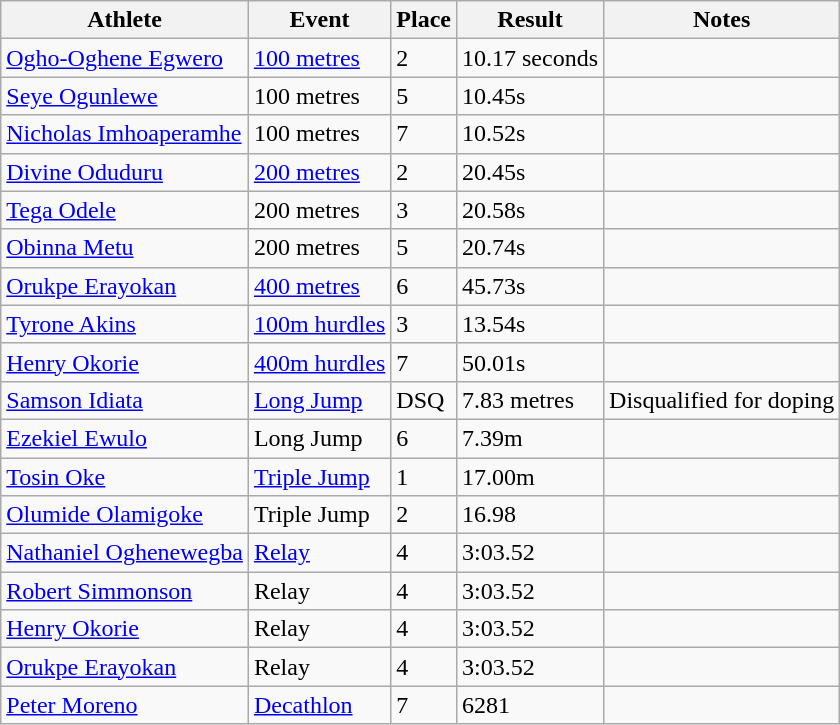<table class="wikitable sortable">
<tr>
<th>Athlete</th>
<th>Event</th>
<th>Place</th>
<th>Result</th>
<th>Notes</th>
</tr>
<tr>
<td><a href='#'>Ogho-Oghene Egwero</a></td>
<td><a href='#'>100 metres</a></td>
<td>2</td>
<td>10.17 seconds</td>
<td></td>
</tr>
<tr>
<td><a href='#'>Seye Ogunlewe</a></td>
<td>100 metres</td>
<td>5</td>
<td>10.45s</td>
<td></td>
</tr>
<tr>
<td><a href='#'>Nicholas Imhoaperamhe</a></td>
<td>100 metres</td>
<td>7</td>
<td>10.52s</td>
<td></td>
</tr>
<tr>
<td><a href='#'>Divine Oduduru</a></td>
<td><a href='#'>200 metres</a></td>
<td>2</td>
<td>20.45s</td>
<td></td>
</tr>
<tr>
<td><a href='#'>Tega Odele</a></td>
<td>200 metres</td>
<td>3</td>
<td>20.58s</td>
<td></td>
</tr>
<tr>
<td><a href='#'>Obinna Metu</a></td>
<td>200 metres</td>
<td>5</td>
<td>20.74s</td>
<td></td>
</tr>
<tr>
<td><a href='#'>Orukpe Erayokan</a></td>
<td><a href='#'>400 metres</a></td>
<td>6</td>
<td>45.73s</td>
<td></td>
</tr>
<tr>
<td><a href='#'>Tyrone Akins</a></td>
<td><a href='#'>100m hurdles</a></td>
<td>3</td>
<td>13.54s</td>
<td></td>
</tr>
<tr>
<td><a href='#'>Henry Okorie</a></td>
<td><a href='#'>400m hurdles</a></td>
<td>7</td>
<td>50.01s</td>
<td></td>
</tr>
<tr>
<td><a href='#'>Samson Idiata</a></td>
<td><a href='#'>Long Jump</a></td>
<td>DSQ</td>
<td>7.83 metres</td>
<td>Disqualified for doping</td>
</tr>
<tr>
<td><a href='#'>Ezekiel Ewulo</a></td>
<td>Long Jump</td>
<td>6</td>
<td>7.39m</td>
<td></td>
</tr>
<tr>
<td><a href='#'>Tosin Oke</a></td>
<td><a href='#'>Triple Jump</a></td>
<td>1</td>
<td>17.00m</td>
<td></td>
</tr>
<tr>
<td><a href='#'>Olumide Olamigoke</a></td>
<td>Triple Jump</td>
<td>2</td>
<td>16.98</td>
<td></td>
</tr>
<tr>
<td><a href='#'>Nathaniel Oghenewegba</a></td>
<td><a href='#'> Relay</a></td>
<td>4</td>
<td>3:03.52</td>
<td></td>
</tr>
<tr>
<td><a href='#'>Robert Simmonson</a></td>
<td> Relay</td>
<td>4</td>
<td>3:03.52</td>
<td></td>
</tr>
<tr>
<td><a href='#'>Henry Okorie</a></td>
<td> Relay</td>
<td>4</td>
<td>3:03.52</td>
<td></td>
</tr>
<tr>
<td><a href='#'>Orukpe Erayokan</a></td>
<td> Relay</td>
<td>4</td>
<td>3:03.52</td>
<td></td>
</tr>
<tr>
<td><a href='#'>Peter Moreno</a></td>
<td><a href='#'>Decathlon</a></td>
<td>7</td>
<td>6281</td>
<td></td>
</tr>
</table>
